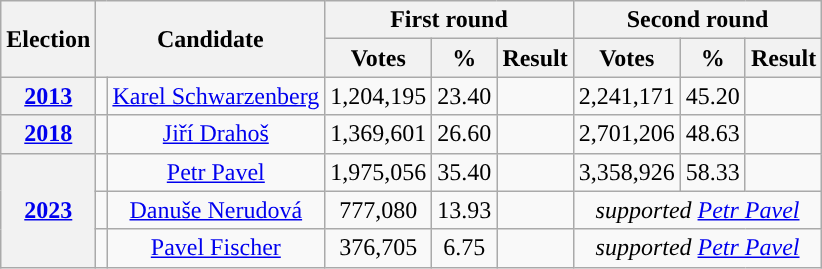<table class="wikitable" style="text-align: center;">
<tr>
<th rowspan=2>Election</th>
<th rowspan=2 colspan=2>Candidate</th>
<th colspan=3>First round</th>
<th colspan=3>Second round</th>
</tr>
<tr>
<th>Votes</th>
<th>%</th>
<th>Result</th>
<th>Votes</th>
<th>%</th>
<th>Result</th>
</tr>
<tr>
<th><a href='#'>2013</a></th>
<td style="background-color: "></td>
<td><a href='#'>Karel Schwarzenberg</a></td>
<td>1,204,195</td>
<td>23.40</td>
<td></td>
<td>2,241,171</td>
<td>45.20</td>
<td></td>
</tr>
<tr>
<th><a href='#'>2018</a></th>
<td style="background-color: "></td>
<td><a href='#'>Jiří Drahoš</a></td>
<td>1,369,601</td>
<td>26.60</td>
<td></td>
<td>2,701,206</td>
<td>48.63</td>
<td></td>
</tr>
<tr>
<th rowspan=3><a href='#'>2023</a></th>
<td style="background-color: "></td>
<td><a href='#'>Petr Pavel</a></td>
<td>1,975,056</td>
<td>35.40</td>
<td></td>
<td>3,358,926</td>
<td>58.33</td>
<td></td>
</tr>
<tr>
<td style="background-color: "></td>
<td><a href='#'>Danuše Nerudová</a></td>
<td>777,080</td>
<td>13.93</td>
<td></td>
<td colspan=3 align=center><em>supported <a href='#'>Petr Pavel</a></em></td>
</tr>
<tr>
<td style="background-color: "></td>
<td><a href='#'>Pavel Fischer</a></td>
<td>376,705</td>
<td>6.75</td>
<td></td>
<td colspan=3 align=center><em>supported <a href='#'>Petr Pavel</a></em></td>
</tr>
</table>
